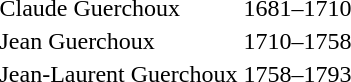<table>
<tr>
<td>Claude Guerchoux</td>
<td>1681–1710</td>
</tr>
<tr>
<td>Jean Guerchoux</td>
<td>1710–1758</td>
</tr>
<tr>
<td>Jean-Laurent Guerchoux</td>
<td>1758–1793</td>
</tr>
</table>
